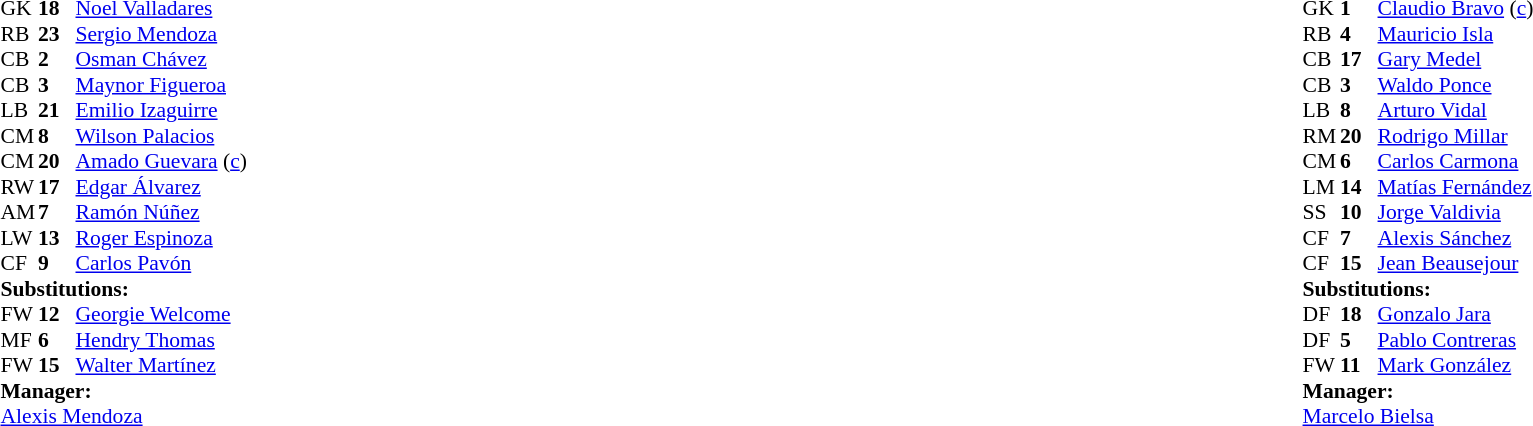<table width="100%">
<tr>
<td valign="top" width="40%"><br><table style="font-size: 90%" cellspacing="0" cellpadding="0">
<tr>
<th width="25"></th>
<th width="25"></th>
</tr>
<tr>
<td>GK</td>
<td><strong>18</strong></td>
<td><a href='#'>Noel Valladares</a></td>
</tr>
<tr>
<td>RB</td>
<td><strong>23</strong></td>
<td><a href='#'>Sergio Mendoza</a></td>
</tr>
<tr>
<td>CB</td>
<td><strong>2</strong></td>
<td><a href='#'>Osman Chávez</a></td>
</tr>
<tr>
<td>CB</td>
<td><strong>3</strong></td>
<td><a href='#'>Maynor Figueroa</a></td>
</tr>
<tr>
<td>LB</td>
<td><strong>21</strong></td>
<td><a href='#'>Emilio Izaguirre</a></td>
</tr>
<tr>
<td>CM</td>
<td><strong>8</strong></td>
<td><a href='#'>Wilson Palacios</a></td>
<td></td>
</tr>
<tr>
<td>CM</td>
<td><strong>20</strong></td>
<td><a href='#'>Amado Guevara</a> (<a href='#'>c</a>)</td>
<td></td>
<td></td>
</tr>
<tr>
<td>RW</td>
<td><strong>17</strong></td>
<td><a href='#'>Edgar Álvarez</a></td>
</tr>
<tr>
<td>AM</td>
<td><strong>7</strong></td>
<td><a href='#'>Ramón Núñez</a></td>
<td></td>
<td></td>
</tr>
<tr>
<td>LW</td>
<td><strong>13</strong></td>
<td><a href='#'>Roger Espinoza</a></td>
</tr>
<tr>
<td>CF</td>
<td><strong>9</strong></td>
<td><a href='#'>Carlos Pavón</a></td>
<td></td>
<td></td>
</tr>
<tr>
<td colspan=3><strong>Substitutions:</strong></td>
</tr>
<tr>
<td>FW</td>
<td><strong>12</strong></td>
<td><a href='#'>Georgie Welcome</a></td>
<td></td>
<td></td>
</tr>
<tr>
<td>MF</td>
<td><strong>6</strong></td>
<td><a href='#'>Hendry Thomas</a></td>
<td></td>
<td></td>
</tr>
<tr>
<td>FW</td>
<td><strong>15</strong></td>
<td><a href='#'>Walter Martínez</a></td>
<td></td>
<td></td>
</tr>
<tr>
<td colspan=3><strong>Manager:</strong></td>
</tr>
<tr>
<td colspan=3> <a href='#'>Alexis Mendoza</a></td>
</tr>
</table>
</td>
<td valign="top"></td>
<td valign="top" width="50%"><br><table style="font-size: 90%" cellspacing="0" cellpadding="0" align="center">
<tr>
<th width=25></th>
<th width=25></th>
</tr>
<tr>
<td>GK</td>
<td><strong>1</strong></td>
<td><a href='#'>Claudio Bravo</a> (<a href='#'>c</a>)</td>
</tr>
<tr>
<td>RB</td>
<td><strong>4</strong></td>
<td><a href='#'>Mauricio Isla</a></td>
</tr>
<tr>
<td>CB</td>
<td><strong>17</strong></td>
<td><a href='#'>Gary Medel</a></td>
</tr>
<tr>
<td>CB</td>
<td><strong>3</strong></td>
<td><a href='#'>Waldo Ponce</a></td>
</tr>
<tr>
<td>LB</td>
<td><strong>8</strong></td>
<td><a href='#'>Arturo Vidal</a></td>
<td></td>
<td></td>
</tr>
<tr>
<td>RM</td>
<td><strong>20</strong></td>
<td><a href='#'>Rodrigo Millar</a></td>
<td></td>
<td></td>
</tr>
<tr>
<td>CM</td>
<td><strong>6</strong></td>
<td><a href='#'>Carlos Carmona</a></td>
<td></td>
</tr>
<tr>
<td>LM</td>
<td><strong>14</strong></td>
<td><a href='#'>Matías Fernández</a></td>
<td></td>
</tr>
<tr>
<td>SS</td>
<td><strong>10</strong></td>
<td><a href='#'>Jorge Valdivia</a></td>
<td></td>
<td></td>
</tr>
<tr>
<td>CF</td>
<td><strong>7</strong></td>
<td><a href='#'>Alexis Sánchez</a></td>
</tr>
<tr>
<td>CF</td>
<td><strong>15</strong></td>
<td><a href='#'>Jean Beausejour</a></td>
</tr>
<tr>
<td colspan=3><strong>Substitutions:</strong></td>
</tr>
<tr>
<td>DF</td>
<td><strong>18</strong></td>
<td><a href='#'>Gonzalo Jara</a></td>
<td></td>
<td></td>
</tr>
<tr>
<td>DF</td>
<td><strong>5</strong></td>
<td><a href='#'>Pablo Contreras</a></td>
<td></td>
<td></td>
</tr>
<tr>
<td>FW</td>
<td><strong>11</strong></td>
<td><a href='#'>Mark González</a></td>
<td></td>
<td></td>
</tr>
<tr>
<td colspan=3><strong>Manager:</strong></td>
</tr>
<tr>
<td colspan=4> <a href='#'>Marcelo Bielsa</a></td>
</tr>
</table>
</td>
</tr>
</table>
